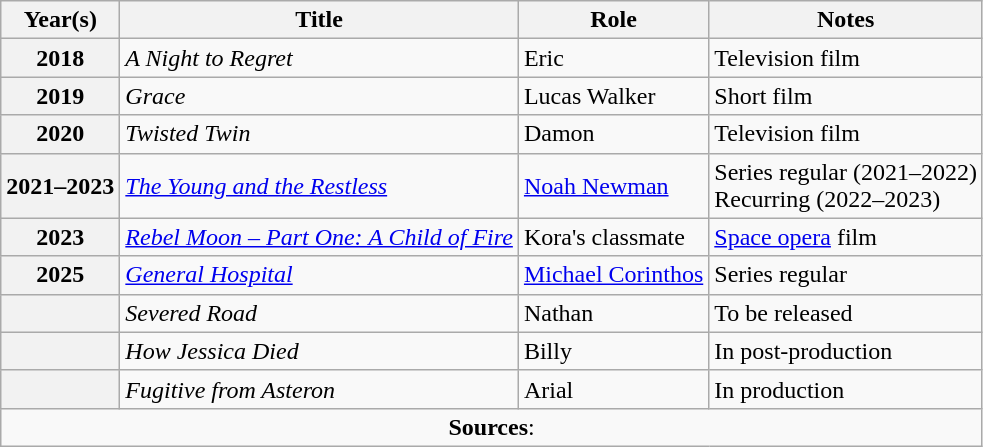<table class="wikitable sortable plainrowheaders">
<tr>
<th scope="col">Year(s)</th>
<th scope="col">Title</th>
<th scope="col">Role</th>
<th scope="col" class="unsortable">Notes</th>
</tr>
<tr>
<th scope="row">2018</th>
<td><em>A Night to Regret</em></td>
<td>Eric</td>
<td>Television film</td>
</tr>
<tr>
<th scope="row">2019</th>
<td><em>Grace</em></td>
<td>Lucas Walker</td>
<td>Short film</td>
</tr>
<tr>
<th scope="row">2020</th>
<td><em>Twisted Twin</em></td>
<td>Damon</td>
<td>Television film</td>
</tr>
<tr>
<th scope="row">2021–2023</th>
<td><em><a href='#'>The Young and the Restless</a></em></td>
<td><a href='#'>Noah Newman</a></td>
<td>Series regular (2021–2022) <br>Recurring (2022–2023)</td>
</tr>
<tr>
<th scope="row">2023</th>
<td><em><a href='#'>Rebel Moon – Part One: A Child of Fire</a></em></td>
<td>Kora's classmate</td>
<td><a href='#'>Space opera</a> film</td>
</tr>
<tr>
<th scope="row">2025</th>
<td><em><a href='#'>General Hospital</a></em></td>
<td><a href='#'>Michael Corinthos</a></td>
<td>Series regular</td>
</tr>
<tr>
<th scope="row"></th>
<td><em>Severed Road</em></td>
<td>Nathan</td>
<td>To be released</td>
</tr>
<tr>
<th scope="row"></th>
<td><em>How Jessica Died</em></td>
<td>Billy</td>
<td>In post-production</td>
</tr>
<tr>
<th scope="row"></th>
<td><em>Fugitive from Asteron</em></td>
<td>Arial</td>
<td>In production</td>
</tr>
<tr>
<td colspan="4" style="text-align: center;"><strong>Sources</strong>:</td>
</tr>
</table>
